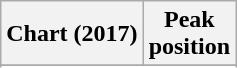<table class="wikitable sortable plainrowheaders" style="text-align:center;">
<tr>
<th>Chart (2017)</th>
<th>Peak<br>position</th>
</tr>
<tr>
</tr>
<tr>
</tr>
<tr>
</tr>
</table>
